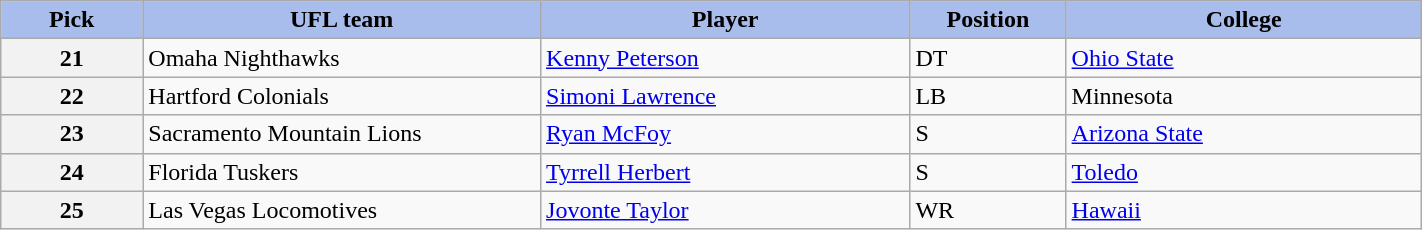<table class="wikitable" style="width:75%;">
<tr>
<th width=10% style="background:#A8BDEC">Pick</th>
<th width=28% style="background:#A8BDEC">UFL team</th>
<th width=26% style="background:#A8BDEC">Player</th>
<th width=11% style="background:#A8BDEC">Position</th>
<th width=26% style="background:#A8BDEC">College</th>
</tr>
<tr>
<th>21</th>
<td>Omaha Nighthawks</td>
<td><a href='#'>Kenny Peterson</a></td>
<td>DT</td>
<td><a href='#'>Ohio State</a></td>
</tr>
<tr>
<th>22</th>
<td>Hartford Colonials</td>
<td><a href='#'>Simoni Lawrence</a></td>
<td>LB</td>
<td>Minnesota</td>
</tr>
<tr>
<th>23</th>
<td>Sacramento Mountain Lions</td>
<td><a href='#'>Ryan McFoy</a></td>
<td>S</td>
<td><a href='#'>Arizona State</a></td>
</tr>
<tr>
<th>24</th>
<td>Florida Tuskers</td>
<td><a href='#'>Tyrrell Herbert</a></td>
<td>S</td>
<td><a href='#'>Toledo</a></td>
</tr>
<tr>
<th>25</th>
<td>Las Vegas Locomotives</td>
<td><a href='#'>Jovonte Taylor</a></td>
<td>WR</td>
<td><a href='#'>Hawaii</a></td>
</tr>
</table>
